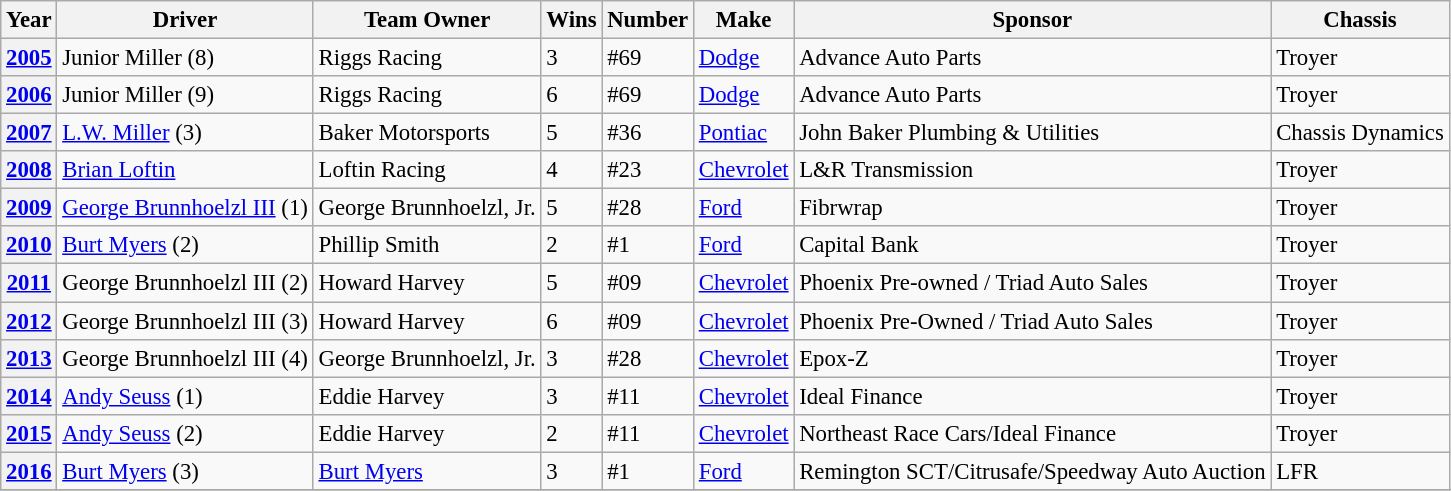<table class="wikitable" style="font-size: 95%;">
<tr>
<th>Year</th>
<th>Driver</th>
<th>Team Owner</th>
<th>Wins</th>
<th>Number</th>
<th>Make</th>
<th>Sponsor</th>
<th>Chassis</th>
</tr>
<tr>
<th><a href='#'>2005</a></th>
<td>Junior Miller (8)</td>
<td>Riggs Racing</td>
<td>3</td>
<td>#69</td>
<td><a href='#'>Dodge</a></td>
<td>Advance Auto Parts</td>
<td>Troyer</td>
</tr>
<tr>
<th><a href='#'>2006</a></th>
<td>Junior Miller (9)</td>
<td>Riggs Racing</td>
<td>6</td>
<td>#69</td>
<td><a href='#'>Dodge</a></td>
<td>Advance Auto Parts</td>
<td>Troyer</td>
</tr>
<tr>
<th><a href='#'>2007</a></th>
<td><a href='#'>L.W. Miller</a> (3)</td>
<td>Baker Motorsports</td>
<td>5</td>
<td>#36</td>
<td><a href='#'>Pontiac</a></td>
<td>John Baker Plumbing & Utilities</td>
<td>Chassis Dynamics</td>
</tr>
<tr>
<th><a href='#'>2008</a></th>
<td><a href='#'>Brian Loftin</a></td>
<td>Loftin Racing</td>
<td>4</td>
<td>#23</td>
<td><a href='#'>Chevrolet</a></td>
<td>L&R Transmission</td>
<td>Troyer</td>
</tr>
<tr>
<th><a href='#'>2009</a></th>
<td><a href='#'>George Brunnhoelzl III</a> (1)</td>
<td>George Brunnhoelzl, Jr.</td>
<td>5</td>
<td>#28</td>
<td><a href='#'>Ford</a></td>
<td>Fibrwrap</td>
<td>Troyer</td>
</tr>
<tr>
<th><a href='#'>2010</a></th>
<td><a href='#'>Burt Myers</a> (2)</td>
<td>Phillip Smith</td>
<td>2</td>
<td>#1</td>
<td><a href='#'>Ford</a></td>
<td>Capital Bank</td>
<td>Troyer</td>
</tr>
<tr>
<th><a href='#'>2011</a></th>
<td>George Brunnhoelzl III (2)</td>
<td>Howard Harvey</td>
<td>5</td>
<td>#09</td>
<td><a href='#'>Chevrolet</a></td>
<td>Phoenix Pre-owned / Triad Auto Sales</td>
<td>Troyer</td>
</tr>
<tr>
<th><a href='#'>2012</a></th>
<td>George Brunnhoelzl III (3)</td>
<td>Howard Harvey</td>
<td>6</td>
<td>#09</td>
<td><a href='#'>Chevrolet</a></td>
<td>Phoenix Pre-Owned / Triad Auto Sales</td>
<td>Troyer</td>
</tr>
<tr>
<th><a href='#'>2013</a></th>
<td>George Brunnhoelzl III (4)</td>
<td>George Brunnhoelzl, Jr.</td>
<td>3</td>
<td>#28</td>
<td><a href='#'>Chevrolet</a></td>
<td>Epox-Z</td>
<td>Troyer</td>
</tr>
<tr>
<th><a href='#'>2014</a></th>
<td><a href='#'>Andy Seuss</a> (1)</td>
<td>Eddie Harvey</td>
<td>3</td>
<td>#11</td>
<td><a href='#'>Chevrolet</a></td>
<td>Ideal Finance</td>
<td>Troyer</td>
</tr>
<tr>
<th><a href='#'>2015</a></th>
<td><a href='#'>Andy Seuss</a> (2)</td>
<td>Eddie Harvey</td>
<td>2</td>
<td>#11</td>
<td><a href='#'>Chevrolet</a></td>
<td>Northeast Race Cars/Ideal Finance</td>
<td>Troyer</td>
</tr>
<tr>
<th><a href='#'>2016</a></th>
<td><a href='#'>Burt Myers</a> (3)</td>
<td><a href='#'>Burt Myers</a></td>
<td>3</td>
<td>#1</td>
<td><a href='#'>Ford</a></td>
<td>Remington SCT/Citrusafe/Speedway Auto Auction</td>
<td>LFR</td>
</tr>
<tr>
</tr>
</table>
